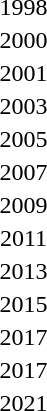<table>
<tr>
<td align=center>1998</td>
<td></td>
<td></td>
<td></td>
</tr>
<tr>
<td align=center>2000</td>
<td></td>
<td></td>
<td></td>
</tr>
<tr>
<td align=center>2001</td>
<td></td>
<td></td>
<td></td>
</tr>
<tr>
<td align=center>2003</td>
<td></td>
<td></td>
<td></td>
</tr>
<tr>
<td align=center>2005</td>
<td></td>
<td></td>
<td></td>
</tr>
<tr>
<td align=center>2007</td>
<td></td>
<td></td>
<td></td>
</tr>
<tr>
<td align=center>2009</td>
<td></td>
<td></td>
<td></td>
</tr>
<tr>
<td align=center>2011</td>
<td></td>
<td></td>
<td></td>
</tr>
<tr>
<td align=center>2013</td>
<td></td>
<td></td>
<td></td>
</tr>
<tr>
<td align=center>2015</td>
<td></td>
<td></td>
<td></td>
</tr>
<tr>
<td align=center>2017</td>
<td></td>
<td></td>
<td></td>
</tr>
<tr>
<td align=center>2017</td>
<td></td>
<td></td>
<td></td>
</tr>
<tr>
<td align=center>2021</td>
<td></td>
<td></td>
<td></td>
</tr>
</table>
